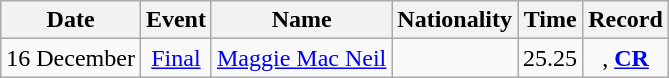<table class="wikitable" style=text-align:center>
<tr>
<th>Date</th>
<th>Event</th>
<th>Name</th>
<th>Nationality</th>
<th>Time</th>
<th>Record</th>
</tr>
<tr>
<td>16 December</td>
<td><a href='#'>Final</a></td>
<td align=left><a href='#'>Maggie Mac Neil</a></td>
<td align=left></td>
<td>25.25</td>
<td>, <strong><a href='#'>CR</a></strong></td>
</tr>
</table>
